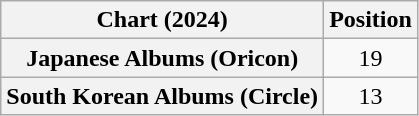<table class="wikitable sortable plainrowheaders" style="text-align:center">
<tr>
<th scope="col">Chart (2024)</th>
<th scope="col">Position</th>
</tr>
<tr>
<th scope="row">Japanese Albums (Oricon)</th>
<td>19</td>
</tr>
<tr>
<th scope="row">South Korean Albums (Circle)</th>
<td>13</td>
</tr>
</table>
